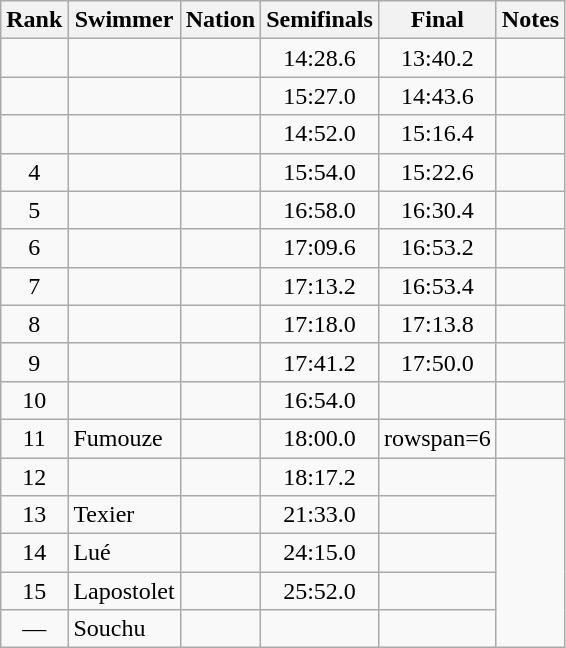<table class="wikitable sortable" style="text-align:center">
<tr>
<th>Rank</th>
<th>Swimmer</th>
<th>Nation</th>
<th>Semifinals</th>
<th>Final</th>
<th>Notes</th>
</tr>
<tr>
<td></td>
<td align=left></td>
<td align=left></td>
<td>14:28.6</td>
<td>13:40.2</td>
<td></td>
</tr>
<tr>
<td></td>
<td align=left></td>
<td align=left></td>
<td>15:27.0</td>
<td>14:43.6</td>
<td></td>
</tr>
<tr>
<td></td>
<td align=left></td>
<td align=left></td>
<td>14:52.0</td>
<td>15:16.4</td>
<td></td>
</tr>
<tr>
<td>4</td>
<td align=left></td>
<td align=left></td>
<td>15:54.0</td>
<td>15:22.6</td>
<td></td>
</tr>
<tr>
<td>5</td>
<td align=left></td>
<td align=left></td>
<td>16:58.0</td>
<td>16:30.4</td>
<td></td>
</tr>
<tr>
<td>6</td>
<td align=left></td>
<td align=left></td>
<td>17:09.6</td>
<td>16:53.2</td>
<td></td>
</tr>
<tr>
<td>7</td>
<td align=left></td>
<td align=left></td>
<td>17:13.2</td>
<td>16:53.4</td>
<td></td>
</tr>
<tr>
<td>8</td>
<td align=left></td>
<td align=left></td>
<td>17:18.0</td>
<td>17:13.8</td>
<td></td>
</tr>
<tr>
<td>9</td>
<td align=left></td>
<td align=left></td>
<td>17:41.2</td>
<td>17:50.0</td>
<td></td>
</tr>
<tr>
<td>10</td>
<td align=left></td>
<td align=left></td>
<td>16:54.0</td>
<td></td>
<td></td>
</tr>
<tr>
<td>11</td>
<td align=left>Fumouze</td>
<td align=left></td>
<td>18:00.0</td>
<td>rowspan=6 </td>
<td></td>
</tr>
<tr>
<td>12</td>
<td align=left></td>
<td align=left></td>
<td>18:17.2</td>
<td></td>
</tr>
<tr>
<td>13</td>
<td align=left>Texier</td>
<td align=left></td>
<td>21:33.0</td>
<td></td>
</tr>
<tr>
<td>14</td>
<td align=left>Lué</td>
<td align=left></td>
<td>24:15.0</td>
<td></td>
</tr>
<tr align=center>
<td>15</td>
<td align=left>Lapostolet</td>
<td align=left></td>
<td>25:52.0</td>
<td></td>
</tr>
<tr align=center>
<td data-sort-value=16>—</td>
<td align=left>Souchu</td>
<td align=left></td>
<td></td>
<td></td>
</tr>
</table>
